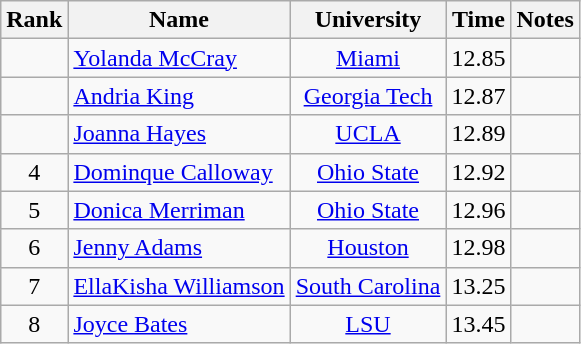<table class="wikitable sortable" style="text-align:center">
<tr>
<th>Rank</th>
<th>Name</th>
<th>University</th>
<th>Time</th>
<th>Notes</th>
</tr>
<tr>
<td></td>
<td align=left><a href='#'>Yolanda McCray</a></td>
<td><a href='#'>Miami</a></td>
<td>12.85</td>
<td></td>
</tr>
<tr>
<td></td>
<td align=left><a href='#'>Andria King</a></td>
<td><a href='#'>Georgia Tech</a></td>
<td>12.87</td>
<td></td>
</tr>
<tr>
<td></td>
<td align=left><a href='#'>Joanna Hayes</a></td>
<td><a href='#'>UCLA</a></td>
<td>12.89</td>
<td></td>
</tr>
<tr>
<td>4</td>
<td align=left><a href='#'>Dominque Calloway</a></td>
<td><a href='#'>Ohio State</a></td>
<td>12.92</td>
<td></td>
</tr>
<tr>
<td>5</td>
<td align=left><a href='#'>Donica Merriman</a></td>
<td><a href='#'>Ohio State</a></td>
<td>12.96</td>
<td></td>
</tr>
<tr>
<td>6</td>
<td align=left><a href='#'>Jenny Adams</a></td>
<td><a href='#'>Houston</a></td>
<td>12.98</td>
<td></td>
</tr>
<tr>
<td>7</td>
<td align=left><a href='#'>EllaKisha Williamson</a></td>
<td><a href='#'>South Carolina</a></td>
<td>13.25</td>
<td></td>
</tr>
<tr>
<td>8</td>
<td align=left><a href='#'>Joyce Bates</a></td>
<td><a href='#'>LSU</a></td>
<td>13.45</td>
<td></td>
</tr>
</table>
